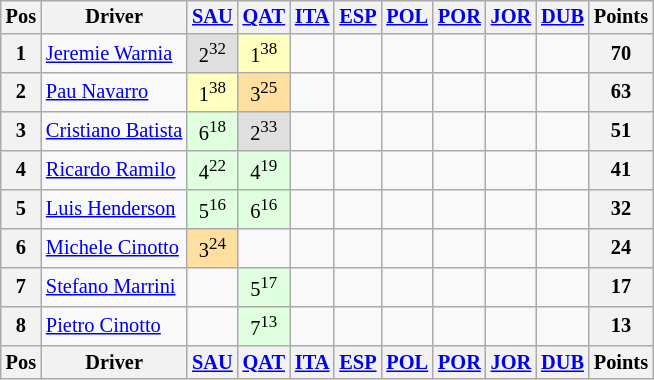<table class="wikitable" style="font-size: 85%; text-align: center; display: inline-table;">
<tr valign="top">
<th valign="middle">Pos</th>
<th valign="middle">Driver</th>
<th><a href='#'>SAU</a><br></th>
<th><a href='#'>QAT</a><br></th>
<th><a href='#'>ITA</a><br></th>
<th><a href='#'>ESP</a><br></th>
<th><a href='#'>POL</a><br></th>
<th><a href='#'>POR</a><br></th>
<th><a href='#'>JOR</a><br></th>
<th><a href='#'>DUB</a><br></th>
<th valign="middle">Points</th>
</tr>
<tr>
<th>1</th>
<td align=left> <a href='#'>Jeremie Warnia</a></td>
<td style="background:#dfdfdf;">2<sup>32</sup></td>
<td style="background:#ffffbf;">1<sup>38</sup></td>
<td></td>
<td></td>
<td></td>
<td></td>
<td></td>
<td></td>
<th>70</th>
</tr>
<tr>
<th>2</th>
<td align=left> <a href='#'>Pau Navarro</a></td>
<td style="background:#ffffbf;">1<sup>38</sup></td>
<td style="background:#ffdf9f;">3<sup>25</sup></td>
<td></td>
<td></td>
<td></td>
<td></td>
<td></td>
<td></td>
<th>63</th>
</tr>
<tr>
<th>3</th>
<td align=left> <a href='#'>Cristiano Batista</a></td>
<td style="background:#dfffdf;">6<sup>18</sup></td>
<td style="background:#dfdfdf;">2<sup>33</sup></td>
<td></td>
<td></td>
<td></td>
<td></td>
<td></td>
<td></td>
<th>51</th>
</tr>
<tr>
<th>4</th>
<td align=left> <a href='#'>Ricardo Ramilo</a></td>
<td style="background:#dfffdf;">4<sup>22</sup></td>
<td style="background:#dfffdf;">4<sup>19</sup></td>
<td></td>
<td></td>
<td></td>
<td></td>
<td></td>
<td></td>
<th>41</th>
</tr>
<tr>
<th>5</th>
<td align=left> <a href='#'>Luis Henderson</a></td>
<td style="background:#dfffdf;">5<sup>16</sup></td>
<td style="background:#dfffdf;">6<sup>16</sup></td>
<td></td>
<td></td>
<td></td>
<td></td>
<td></td>
<td></td>
<th>32</th>
</tr>
<tr>
<th>6</th>
<td align=left> <a href='#'>Michele Cinotto</a></td>
<td style="background:#ffdf9f;">3<sup>24</sup></td>
<td></td>
<td></td>
<td></td>
<td></td>
<td></td>
<td></td>
<td></td>
<th>24</th>
</tr>
<tr>
<th>7</th>
<td align=left> <a href='#'>Stefano Marrini</a></td>
<td></td>
<td style="background:#dfffdf;">5<sup>17</sup></td>
<td></td>
<td></td>
<td></td>
<td></td>
<td></td>
<td></td>
<th>17</th>
</tr>
<tr>
<th>8</th>
<td align=left> <a href='#'>Pietro Cinotto</a></td>
<td></td>
<td style="background:#dfffdf;">7<sup>13</sup></td>
<td></td>
<td></td>
<td></td>
<td></td>
<td></td>
<td></td>
<th>13</th>
</tr>
<tr valign="top">
<th valign="middle">Pos</th>
<th valign="middle">Driver</th>
<th><a href='#'>SAU</a><br></th>
<th><a href='#'>QAT</a><br></th>
<th><a href='#'>ITA</a><br></th>
<th><a href='#'>ESP</a><br></th>
<th><a href='#'>POL</a><br></th>
<th><a href='#'>POR</a><br></th>
<th><a href='#'>JOR</a><br></th>
<th><a href='#'>DUB</a><br></th>
<th valign="middle">Points</th>
</tr>
</table>
